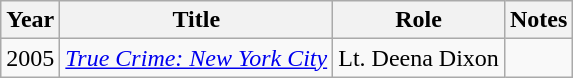<table class="wikitable">
<tr>
<th>Year</th>
<th>Title</th>
<th>Role</th>
<th>Notes</th>
</tr>
<tr>
<td>2005</td>
<td><em><a href='#'>True Crime: New York City</a></em></td>
<td>Lt. Deena Dixon</td>
<td></td>
</tr>
</table>
